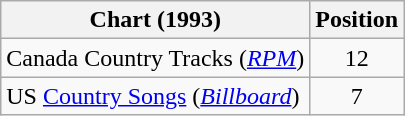<table class="wikitable sortable">
<tr>
<th scope="col">Chart (1993)</th>
<th scope="col">Position</th>
</tr>
<tr>
<td>Canada Country Tracks (<em><a href='#'>RPM</a></em>)</td>
<td align="center">12</td>
</tr>
<tr>
<td>US <a href='#'>Country Songs</a> (<em><a href='#'>Billboard</a></em>)</td>
<td align="center">7</td>
</tr>
</table>
